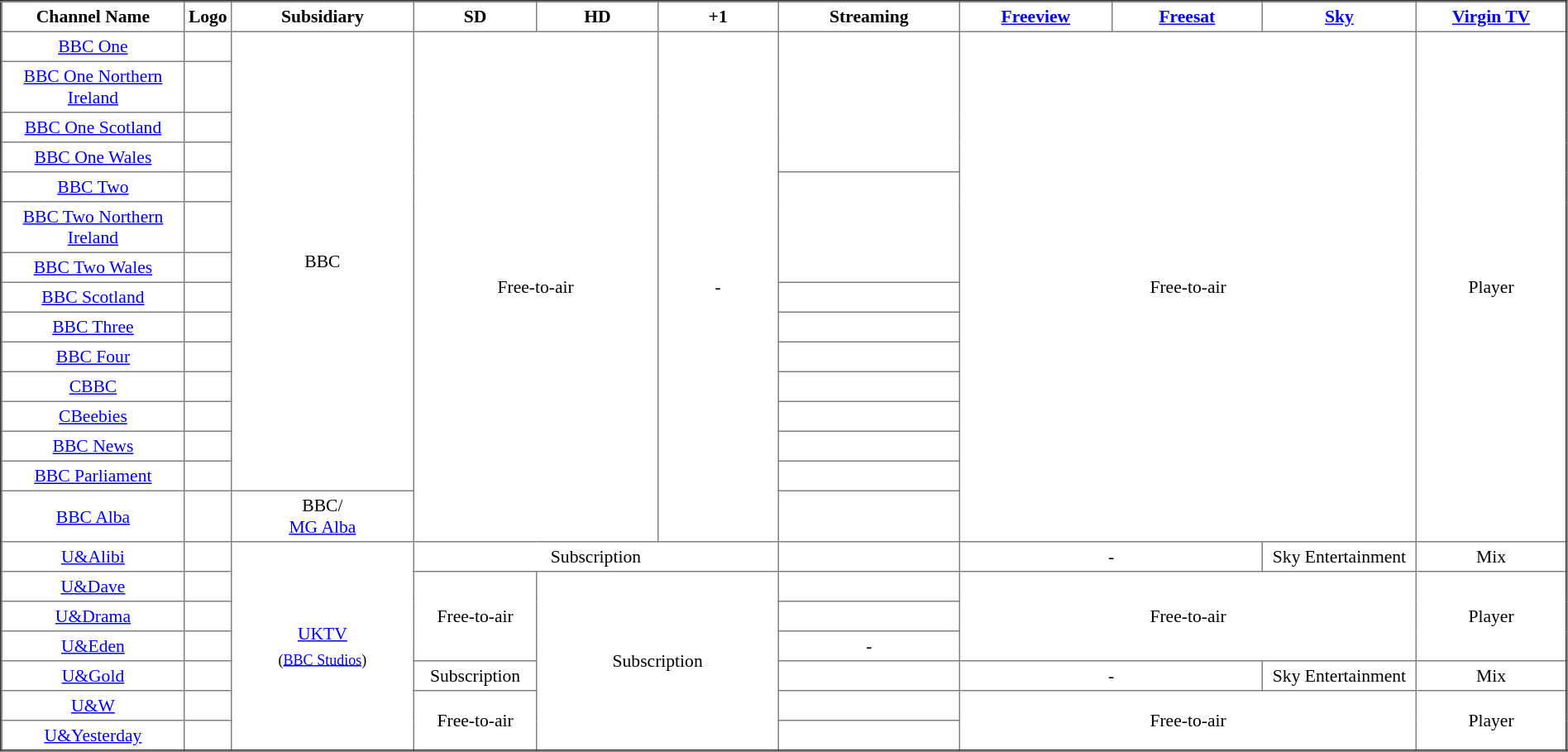<table class="toccolours" border="2" cellpadding="3" style="border-collapse:collapse; font-size:90%; text-align:center; width:100%;">
<tr>
<th style="width:12%;">Channel Name</th>
<th>Logo</th>
<th style="width:12%;">Subsidiary</th>
<th style="width:8%;">SD</th>
<th style="width:8%;">HD</th>
<th style="width:8%;">+1</th>
<th style="width:12%;">Streaming</th>
<th style="width:10%;"><a href='#'>Freeview</a></th>
<th style="width:10%;"><a href='#'>Freesat</a></th>
<th style="width:10%;"><a href='#'>Sky</a></th>
<th style="width:10%;"><a href='#'>Virgin TV</a></th>
</tr>
<tr>
<td><a href='#'>BBC One</a> </td>
<td></td>
<td rowspan="14">BBC</td>
<td colspan="2" rowspan="15">Free-to-air</td>
<td rowspan="15">-</td>
<td rowspan="4"></td>
<td colspan="3" rowspan="15">Free-to-air</td>
<td rowspan="15">Player</td>
</tr>
<tr>
<td><a href='#'>BBC One Northern Ireland</a></td>
<td></td>
</tr>
<tr>
<td><a href='#'>BBC One Scotland</a></td>
<td></td>
</tr>
<tr>
<td><a href='#'>BBC One Wales</a></td>
<td></td>
</tr>
<tr>
<td><a href='#'>BBC Two</a></td>
<td></td>
<td rowspan="3"></td>
</tr>
<tr>
<td><a href='#'>BBC Two Northern Ireland</a></td>
<td></td>
</tr>
<tr>
<td><a href='#'>BBC Two Wales</a></td>
<td></td>
</tr>
<tr>
<td><a href='#'>BBC Scotland</a></td>
<td></td>
<td></td>
</tr>
<tr>
<td><a href='#'>BBC Three</a></td>
<td></td>
<td></td>
</tr>
<tr>
<td><a href='#'>BBC Four</a></td>
<td></td>
<td></td>
</tr>
<tr>
<td><a href='#'>CBBC</a></td>
<td></td>
<td></td>
</tr>
<tr>
<td><a href='#'>CBeebies</a></td>
<td></td>
<td></td>
</tr>
<tr>
<td><a href='#'>BBC News</a></td>
<td></td>
<td></td>
</tr>
<tr>
<td><a href='#'>BBC Parliament</a></td>
<td></td>
<td></td>
</tr>
<tr>
<td><a href='#'>BBC Alba</a> </td>
<td></td>
<td>BBC/<br><a href='#'>MG Alba</a></td>
<td></td>
</tr>
<tr>
<td><a href='#'>U&Alibi</a></td>
<td></td>
<td rowspan="7"><a href='#'>UKTV</a><br><sub>(<a href='#'>BBC Studios</a>)</sub></td>
<td colspan="3">Subscription</td>
<td></td>
<td colspan="2">-</td>
<td>Sky Entertainment</td>
<td>Mix</td>
</tr>
<tr>
<td><a href='#'>U&Dave</a></td>
<td></td>
<td rowspan="3">Free-to-air</td>
<td colspan="2" rowspan="6">Subscription</td>
<td></td>
<td colspan="3" rowspan="3">Free-to-air</td>
<td rowspan="3">Player</td>
</tr>
<tr>
<td><a href='#'>U&Drama</a></td>
<td></td>
<td></td>
</tr>
<tr>
<td><a href='#'>U&Eden</a></td>
<td></td>
<td>-</td>
</tr>
<tr>
<td><a href='#'>U&Gold</a></td>
<td></td>
<td>Subscription</td>
<td></td>
<td colspan="2">-</td>
<td>Sky Entertainment</td>
<td>Mix</td>
</tr>
<tr>
<td><a href='#'>U&W</a></td>
<td></td>
<td rowspan="2">Free-to-air</td>
<td></td>
<td colspan="3" rowspan="2">Free-to-air</td>
<td rowspan="2">Player</td>
</tr>
<tr>
<td><a href='#'>U&Yesterday</a></td>
<td></td>
<td></td>
</tr>
</table>
